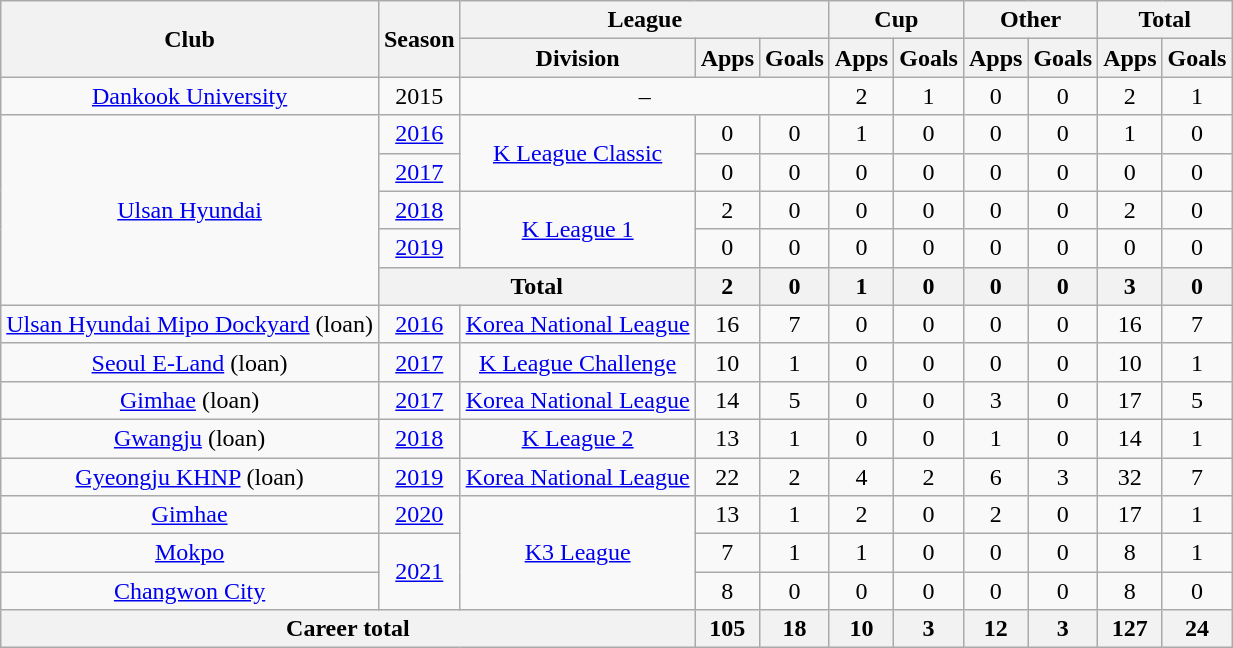<table class="wikitable" style="text-align: center">
<tr>
<th rowspan="2">Club</th>
<th rowspan="2">Season</th>
<th colspan="3">League</th>
<th colspan="2">Cup</th>
<th colspan="2">Other</th>
<th colspan="2">Total</th>
</tr>
<tr>
<th>Division</th>
<th>Apps</th>
<th>Goals</th>
<th>Apps</th>
<th>Goals</th>
<th>Apps</th>
<th>Goals</th>
<th>Apps</th>
<th>Goals</th>
</tr>
<tr>
<td><a href='#'>Dankook University</a></td>
<td>2015</td>
<td colspan="3">–</td>
<td>2</td>
<td>1</td>
<td>0</td>
<td>0</td>
<td>2</td>
<td>1</td>
</tr>
<tr>
<td rowspan="5"><a href='#'>Ulsan Hyundai</a></td>
<td><a href='#'>2016</a></td>
<td rowspan="2"><a href='#'>K League Classic</a></td>
<td>0</td>
<td>0</td>
<td>1</td>
<td>0</td>
<td>0</td>
<td>0</td>
<td>1</td>
<td>0</td>
</tr>
<tr>
<td><a href='#'>2017</a></td>
<td>0</td>
<td>0</td>
<td>0</td>
<td>0</td>
<td>0</td>
<td>0</td>
<td>0</td>
<td>0</td>
</tr>
<tr>
<td><a href='#'>2018</a></td>
<td rowspan="2"><a href='#'>K League 1</a></td>
<td>2</td>
<td>0</td>
<td>0</td>
<td>0</td>
<td>0</td>
<td>0</td>
<td>2</td>
<td>0</td>
</tr>
<tr>
<td><a href='#'>2019</a></td>
<td>0</td>
<td>0</td>
<td>0</td>
<td>0</td>
<td>0</td>
<td>0</td>
<td>0</td>
<td>0</td>
</tr>
<tr>
<th colspan=2>Total</th>
<th>2</th>
<th>0</th>
<th>1</th>
<th>0</th>
<th>0</th>
<th>0</th>
<th>3</th>
<th>0</th>
</tr>
<tr>
<td><a href='#'>Ulsan Hyundai Mipo Dockyard</a> (loan)</td>
<td><a href='#'>2016</a></td>
<td><a href='#'>Korea National League</a></td>
<td>16</td>
<td>7</td>
<td>0</td>
<td>0</td>
<td>0</td>
<td>0</td>
<td>16</td>
<td>7</td>
</tr>
<tr>
<td><a href='#'>Seoul E-Land</a> (loan)</td>
<td><a href='#'>2017</a></td>
<td><a href='#'>K League Challenge</a></td>
<td>10</td>
<td>1</td>
<td>0</td>
<td>0</td>
<td>0</td>
<td>0</td>
<td>10</td>
<td>1</td>
</tr>
<tr>
<td><a href='#'>Gimhae</a> (loan)</td>
<td><a href='#'>2017</a></td>
<td><a href='#'>Korea National League</a></td>
<td>14</td>
<td>5</td>
<td>0</td>
<td>0</td>
<td>3</td>
<td>0</td>
<td>17</td>
<td>5</td>
</tr>
<tr>
<td><a href='#'>Gwangju</a> (loan)</td>
<td><a href='#'>2018</a></td>
<td><a href='#'>K League 2</a></td>
<td>13</td>
<td>1</td>
<td>0</td>
<td>0</td>
<td>1</td>
<td>0</td>
<td>14</td>
<td>1</td>
</tr>
<tr>
<td><a href='#'>Gyeongju KHNP</a> (loan)</td>
<td><a href='#'>2019</a></td>
<td><a href='#'>Korea National League</a></td>
<td>22</td>
<td>2</td>
<td>4</td>
<td>2</td>
<td>6</td>
<td>3</td>
<td>32</td>
<td>7</td>
</tr>
<tr>
<td><a href='#'>Gimhae</a></td>
<td><a href='#'>2020</a></td>
<td rowspan="3"><a href='#'>K3 League</a></td>
<td>13</td>
<td>1</td>
<td>2</td>
<td>0</td>
<td>2</td>
<td>0</td>
<td>17</td>
<td>1</td>
</tr>
<tr>
<td><a href='#'>Mokpo</a></td>
<td rowspan="2"><a href='#'>2021</a></td>
<td>7</td>
<td>1</td>
<td>1</td>
<td>0</td>
<td>0</td>
<td>0</td>
<td>8</td>
<td>1</td>
</tr>
<tr>
<td><a href='#'>Changwon City</a></td>
<td>8</td>
<td>0</td>
<td>0</td>
<td>0</td>
<td>0</td>
<td>0</td>
<td>8</td>
<td>0</td>
</tr>
<tr>
<th colspan=3>Career total</th>
<th>105</th>
<th>18</th>
<th>10</th>
<th>3</th>
<th>12</th>
<th>3</th>
<th>127</th>
<th>24</th>
</tr>
</table>
